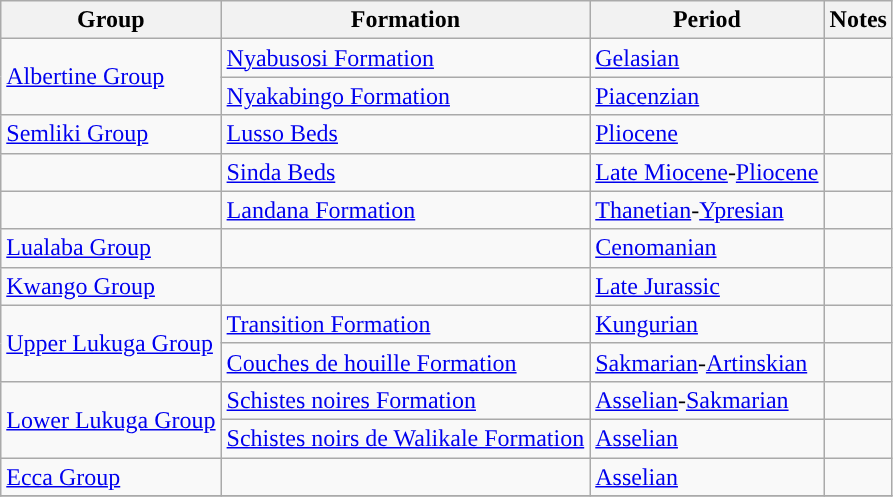<table class="wikitable sortable">
<tr>
<th>Group</th>
<th>Formation</th>
<th>Period</th>
<th class="unsortable">Notes</th>
</tr>
<tr>
<td rowspan=2><a href='#'>Albertine Group</a></td>
<td><a href='#'>Nyabusosi Formation</a></td>
<td style="background-color: "><a href='#'>Gelasian</a></td>
<td align=center></td>
</tr>
<tr>
<td><a href='#'>Nyakabingo Formation</a></td>
<td style="background-color: "><a href='#'>Piacenzian</a></td>
<td align=center></td>
</tr>
<tr>
<td><a href='#'>Semliki Group</a></td>
<td><a href='#'>Lusso Beds</a></td>
<td style="background-color: "><a href='#'>Pliocene</a></td>
<td align=center></td>
</tr>
<tr>
<td></td>
<td><a href='#'>Sinda Beds</a></td>
<td style="background-color: "><a href='#'>Late Miocene</a>-<a href='#'>Pliocene</a></td>
<td align=center></td>
</tr>
<tr>
<td></td>
<td><a href='#'>Landana Formation</a></td>
<td style="background-color: "><a href='#'>Thanetian</a>-<a href='#'>Ypresian</a></td>
<td align=center></td>
</tr>
<tr>
<td><a href='#'>Lualaba Group</a></td>
<td></td>
<td style="background-color: "><a href='#'>Cenomanian</a></td>
<td align=center></td>
</tr>
<tr>
<td><a href='#'>Kwango Group</a></td>
<td></td>
<td style="background-color: "><a href='#'>Late Jurassic</a></td>
<td align=center></td>
</tr>
<tr>
<td rowspan=2><a href='#'>Upper Lukuga Group</a></td>
<td><a href='#'>Transition Formation</a></td>
<td style="background-color: "><a href='#'>Kungurian</a></td>
<td align=center></td>
</tr>
<tr>
<td><a href='#'>Couches de houille Formation</a></td>
<td style="background-color: "><a href='#'>Sakmarian</a>-<a href='#'>Artinskian</a></td>
<td align=center></td>
</tr>
<tr>
<td rowspan=2><a href='#'>Lower Lukuga Group</a></td>
<td><a href='#'>Schistes noires Formation</a></td>
<td style="background-color: "><a href='#'>Asselian</a>-<a href='#'>Sakmarian</a></td>
<td align=center></td>
</tr>
<tr>
<td><a href='#'>Schistes noirs de Walikale Formation</a></td>
<td style="background-color: "><a href='#'>Asselian</a></td>
<td align=center></td>
</tr>
<tr>
<td><a href='#'>Ecca Group</a></td>
<td></td>
<td style="background-color: "><a href='#'>Asselian</a></td>
<td align=center></td>
</tr>
<tr>
</tr>
</table>
